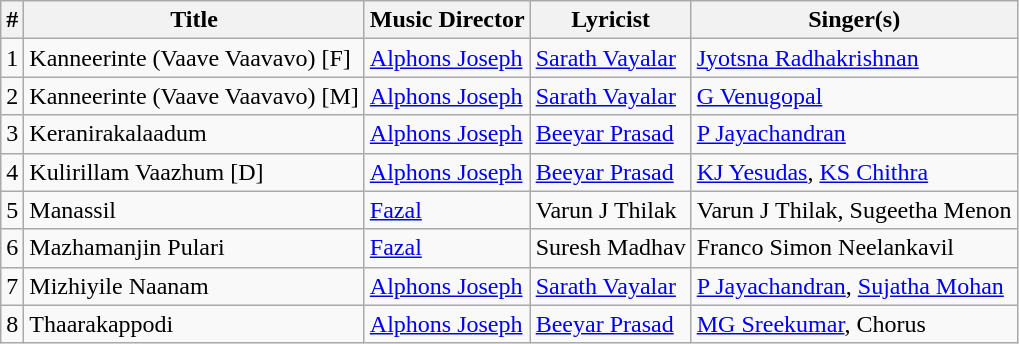<table class="wikitable">
<tr>
<th>#</th>
<th>Title</th>
<th>Music Director</th>
<th>Lyricist</th>
<th>Singer(s)</th>
</tr>
<tr>
<td>1</td>
<td>Kanneerinte (Vaave Vaavavo) [F]</td>
<td><a href='#'>Alphons Joseph</a></td>
<td><a href='#'>Sarath Vayalar</a></td>
<td><a href='#'>Jyotsna Radhakrishnan</a></td>
</tr>
<tr>
<td>2</td>
<td>Kanneerinte (Vaave Vaavavo) [M]</td>
<td><a href='#'>Alphons Joseph</a></td>
<td><a href='#'>Sarath Vayalar</a></td>
<td><a href='#'>G Venugopal</a></td>
</tr>
<tr>
<td>3</td>
<td>Keranirakalaadum</td>
<td><a href='#'>Alphons Joseph</a></td>
<td><a href='#'>Beeyar Prasad</a></td>
<td><a href='#'>P Jayachandran</a></td>
</tr>
<tr>
<td>4</td>
<td>Kulirillam Vaazhum [D]</td>
<td><a href='#'>Alphons Joseph</a></td>
<td><a href='#'>Beeyar Prasad</a></td>
<td><a href='#'>KJ Yesudas</a>, <a href='#'>KS Chithra</a></td>
</tr>
<tr>
<td>5</td>
<td>Manassil</td>
<td><a href='#'>Fazal</a></td>
<td>Varun J Thilak</td>
<td>Varun J Thilak, Sugeetha Menon</td>
</tr>
<tr>
<td>6</td>
<td>Mazhamanjin Pulari</td>
<td><a href='#'>Fazal</a></td>
<td>Suresh Madhav</td>
<td>Franco Simon Neelankavil</td>
</tr>
<tr>
<td>7</td>
<td>Mizhiyile Naanam</td>
<td><a href='#'>Alphons Joseph</a></td>
<td><a href='#'>Sarath Vayalar</a></td>
<td><a href='#'>P Jayachandran</a>, <a href='#'>Sujatha Mohan</a></td>
</tr>
<tr>
<td>8</td>
<td>Thaarakappodi</td>
<td><a href='#'>Alphons Joseph</a></td>
<td><a href='#'>Beeyar Prasad</a></td>
<td><a href='#'>MG Sreekumar</a>, Chorus</td>
</tr>
</table>
